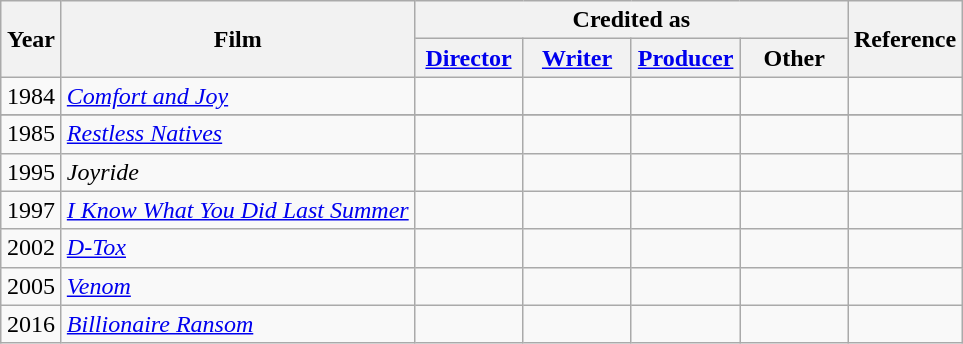<table class="wikitable">
<tr>
<th rowspan="2" width="33">Year</th>
<th rowspan="2">Film</th>
<th colspan="4">Credited as</th>
<th rowspan="2">Reference</th>
</tr>
<tr>
<th width=65><a href='#'>Director</a></th>
<th width=65><a href='#'>Writer</a></th>
<th width=65><a href='#'>Producer</a></th>
<th width=65>Other</th>
</tr>
<tr align="center">
<td align="center">1984</td>
<td align="left"><em><a href='#'>Comfort and Joy</a></em></td>
<td></td>
<td></td>
<td></td>
<td></td>
<td></td>
</tr>
<tr>
</tr>
<tr align="center">
<td align="center">1985</td>
<td align="left"><em><a href='#'>Restless Natives</a></em></td>
<td></td>
<td></td>
<td></td>
<td></td>
<td></td>
</tr>
<tr align="center">
<td align="center">1995</td>
<td align="left"><em>Joyride</em></td>
<td></td>
<td></td>
<td></td>
<td></td>
<td></td>
</tr>
<tr align="center">
<td align="center">1997</td>
<td align="left"><em><a href='#'>I Know What You Did Last Summer</a></em></td>
<td></td>
<td></td>
<td></td>
<td></td>
<td></td>
</tr>
<tr align="center">
<td align="center">2002</td>
<td align="left"><em><a href='#'>D-Tox</a></em></td>
<td></td>
<td></td>
<td></td>
<td></td>
<td></td>
</tr>
<tr align="center">
<td align="center">2005</td>
<td align="left"><em><a href='#'>Venom</a></em></td>
<td></td>
<td></td>
<td></td>
<td></td>
<td></td>
</tr>
<tr align="center">
<td align="center">2016</td>
<td align="left"><em><a href='#'>Billionaire Ransom</a></em></td>
<td></td>
<td></td>
<td></td>
<td></td>
<td></td>
</tr>
</table>
